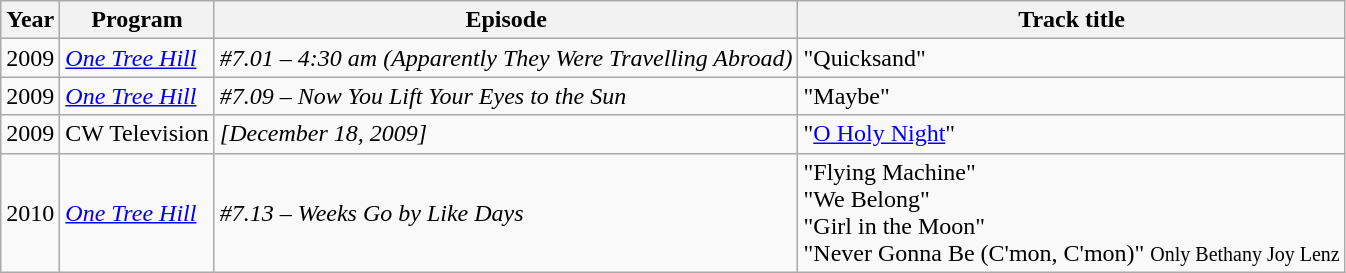<table class="wikitable" border="1">
<tr>
<th>Year</th>
<th>Program</th>
<th>Episode</th>
<th>Track title</th>
</tr>
<tr>
<td>2009</td>
<td><em><a href='#'>One Tree Hill</a></em></td>
<td><em>#7.01 – 4:30 am (Apparently They Were Travelling Abroad)</em></td>
<td>"Quicksand"</td>
</tr>
<tr>
<td>2009</td>
<td><em><a href='#'>One Tree Hill</a></em></td>
<td><em>#7.09 – Now You Lift Your Eyes to the Sun</em></td>
<td>"Maybe"</td>
</tr>
<tr>
<td>2009</td>
<td>CW Television</td>
<td><em>[December 18, 2009]</em></td>
<td>"<a href='#'>O Holy Night</a>"</td>
</tr>
<tr>
<td>2010</td>
<td><em><a href='#'>One Tree Hill</a></em></td>
<td><em>#7.13 – Weeks Go by Like Days</em></td>
<td>"Flying Machine"<br>"We Belong"<br>"Girl in the Moon"<br>"Never Gonna Be (C'mon, C'mon)" <small>Only Bethany Joy Lenz</small></td>
</tr>
</table>
